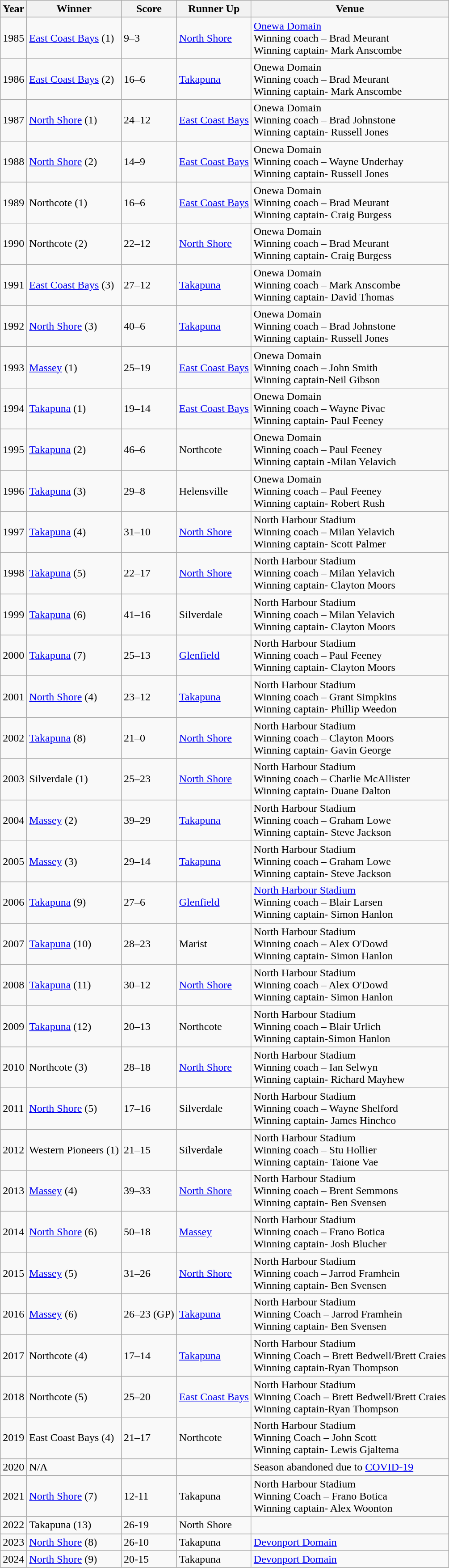<table class="wikitable">
<tr>
<th>Year</th>
<th>Winner</th>
<th>Score</th>
<th>Runner Up</th>
<th>Venue</th>
</tr>
<tr>
<td>1985</td>
<td><a href='#'>East Coast Bays</a> (1)</td>
<td>9–3</td>
<td><a href='#'>North Shore</a></td>
<td><a href='#'>Onewa Domain</a><br>Winning coach – Brad Meurant<br>Winning captain- Mark Anscombe</td>
</tr>
<tr>
<td>1986</td>
<td><a href='#'>East Coast Bays</a> (2)</td>
<td>16–6</td>
<td><a href='#'>Takapuna</a></td>
<td>Onewa Domain<br>Winning coach – Brad Meurant<br>Winning captain- Mark Anscombe</td>
</tr>
<tr>
<td>1987</td>
<td><a href='#'>North Shore</a> (1)</td>
<td>24–12</td>
<td><a href='#'>East Coast Bays</a></td>
<td>Onewa Domain<br>Winning coach – Brad Johnstone<br>Winning captain- Russell Jones</td>
</tr>
<tr>
<td>1988</td>
<td><a href='#'>North Shore</a> (2)</td>
<td>14–9</td>
<td><a href='#'>East Coast Bays</a></td>
<td>Onewa Domain<br>Winning coach – Wayne Underhay<br>Winning captain- Russell Jones</td>
</tr>
<tr>
<td>1989</td>
<td>Northcote (1)</td>
<td>16–6</td>
<td><a href='#'>East Coast Bays</a></td>
<td>Onewa Domain<br>Winning coach –  Brad Meurant<br>Winning captain- Craig Burgess</td>
</tr>
<tr>
<td>1990</td>
<td>Northcote (2)</td>
<td>22–12</td>
<td><a href='#'>North Shore</a></td>
<td>Onewa Domain<br>Winning coach –  Brad Meurant<br>Winning captain- Craig Burgess</td>
</tr>
<tr>
<td>1991</td>
<td><a href='#'>East Coast Bays</a> (3)</td>
<td>27–12</td>
<td><a href='#'>Takapuna</a></td>
<td>Onewa Domain<br>Winning coach – Mark Anscombe<br>Winning captain- David Thomas</td>
</tr>
<tr>
<td>1992</td>
<td><a href='#'>North Shore</a> (3)</td>
<td>40–6</td>
<td><a href='#'>Takapuna</a></td>
<td>Onewa Domain<br>Winning coach – Brad Johnstone<br>Winning captain- Russell Jones</td>
</tr>
<tr>
</tr>
<tr>
<td>1993</td>
<td><a href='#'>Massey</a> (1)</td>
<td>25–19</td>
<td><a href='#'>East Coast Bays</a></td>
<td>Onewa Domain<br>Winning coach – John Smith<br>Winning captain-Neil Gibson</td>
</tr>
<tr>
<td>1994</td>
<td><a href='#'>Takapuna</a> (1)</td>
<td>19–14</td>
<td><a href='#'>East Coast Bays</a></td>
<td>Onewa Domain<br>Winning coach –  Wayne Pivac<br>Winning captain- Paul Feeney</td>
</tr>
<tr>
<td>1995</td>
<td><a href='#'>Takapuna</a> (2)</td>
<td>46–6</td>
<td>Northcote</td>
<td>Onewa Domain<br>Winning coach –  Paul Feeney<br>Winning captain -Milan Yelavich</td>
</tr>
<tr>
<td>1996</td>
<td><a href='#'>Takapuna</a> (3)</td>
<td>29–8</td>
<td>Helensville</td>
<td>Onewa Domain<br>Winning coach –  Paul Feeney<br>Winning captain- Robert Rush</td>
</tr>
<tr>
<td>1997</td>
<td><a href='#'>Takapuna</a> (4)</td>
<td>31–10</td>
<td><a href='#'>North Shore</a></td>
<td>North Harbour Stadium<br>Winning coach –  Milan Yelavich<br>Winning captain- Scott Palmer</td>
</tr>
<tr>
<td>1998</td>
<td><a href='#'>Takapuna</a> (5)</td>
<td>22–17</td>
<td><a href='#'>North Shore</a></td>
<td>North Harbour Stadium<br>Winning coach – Milan Yelavich<br>Winning captain- Clayton Moors</td>
</tr>
<tr>
<td>1999</td>
<td><a href='#'>Takapuna</a> (6)</td>
<td>41–16</td>
<td>Silverdale</td>
<td>North Harbour Stadium<br>Winning coach –  Milan Yelavich<br>Winning captain- Clayton Moors</td>
</tr>
<tr>
<td>2000</td>
<td><a href='#'>Takapuna</a> (7)</td>
<td>25–13</td>
<td><a href='#'>Glenfield</a></td>
<td>North Harbour Stadium<br>Winning coach –  Paul Feeney<br>Winning captain- Clayton Moors</td>
</tr>
<tr>
</tr>
<tr>
<td>2001</td>
<td><a href='#'>North Shore</a> (4)</td>
<td>23–12</td>
<td><a href='#'>Takapuna</a></td>
<td>North Harbour Stadium<br>Winning coach –  Grant Simpkins<br>Winning captain- Phillip Weedon</td>
</tr>
<tr>
<td>2002</td>
<td><a href='#'>Takapuna</a> (8)</td>
<td>21–0</td>
<td><a href='#'>North Shore</a></td>
<td>North Harbour Stadium<br>Winning coach –  Clayton Moors<br>Winning captain- Gavin George</td>
</tr>
<tr>
<td>2003</td>
<td>Silverdale (1)</td>
<td>25–23</td>
<td><a href='#'>North Shore</a></td>
<td>North Harbour Stadium<br>Winning coach – Charlie McAllister<br>Winning captain- Duane Dalton</td>
</tr>
<tr>
<td>2004</td>
<td><a href='#'>Massey</a> (2)</td>
<td>39–29</td>
<td><a href='#'>Takapuna</a></td>
<td>North Harbour Stadium<br>Winning coach – Graham Lowe<br>Winning captain- Steve Jackson</td>
</tr>
<tr>
<td>2005</td>
<td><a href='#'>Massey</a> (3)</td>
<td>29–14 </td>
<td><a href='#'>Takapuna</a></td>
<td>North Harbour Stadium<br>Winning coach – Graham Lowe<br>Winning captain- Steve Jackson</td>
</tr>
<tr>
<td>2006</td>
<td><a href='#'>Takapuna</a> (9)</td>
<td>27–6</td>
<td><a href='#'>Glenfield</a></td>
<td><a href='#'>North Harbour Stadium</a><br>Winning coach – Blair Larsen<br>Winning captain- Simon Hanlon</td>
</tr>
<tr>
<td>2007</td>
<td><a href='#'>Takapuna</a> (10)</td>
<td>28–23</td>
<td>Marist</td>
<td>North Harbour Stadium<br>Winning coach – Alex O'Dowd<br>Winning captain- Simon Hanlon</td>
</tr>
<tr>
<td>2008</td>
<td><a href='#'>Takapuna</a> (11)</td>
<td>30–12</td>
<td><a href='#'>North Shore</a></td>
<td>North Harbour Stadium<br>Winning coach –  Alex O'Dowd<br>Winning captain- Simon Hanlon</td>
</tr>
<tr>
<td>2009</td>
<td><a href='#'>Takapuna</a> (12)</td>
<td>20–13 </td>
<td>Northcote</td>
<td>North Harbour Stadium<br>Winning coach –  Blair Urlich<br>Winning captain-Simon Hanlon</td>
</tr>
<tr>
<td>2010</td>
<td>Northcote (3)</td>
<td>28–18 </td>
<td><a href='#'>North Shore</a></td>
<td>North Harbour Stadium<br>Winning coach –  Ian Selwyn<br>Winning captain- Richard Mayhew</td>
</tr>
<tr>
<td>2011</td>
<td><a href='#'>North Shore</a> (5)</td>
<td>17–16 </td>
<td>Silverdale</td>
<td>North Harbour Stadium<br>Winning coach – Wayne Shelford<br>Winning captain- James Hinchco</td>
</tr>
<tr>
<td>2012</td>
<td>Western Pioneers (1)</td>
<td>21–15 </td>
<td>Silverdale</td>
<td>North Harbour Stadium<br>Winning coach – Stu Hollier<br>Winning captain- Taione Vae</td>
</tr>
<tr>
<td>2013</td>
<td><a href='#'>Massey</a> (4)</td>
<td>39–33 </td>
<td><a href='#'>North Shore</a></td>
<td>North Harbour Stadium<br>Winning coach – Brent Semmons<br>Winning captain- Ben Svensen</td>
</tr>
<tr>
<td>2014</td>
<td><a href='#'>North Shore</a> (6)</td>
<td>50–18 </td>
<td><a href='#'>Massey</a></td>
<td>North Harbour Stadium<br>Winning coach – Frano Botica<br>Winning captain- Josh Blucher</td>
</tr>
<tr>
<td>2015</td>
<td><a href='#'>Massey</a> (5)</td>
<td>31–26 </td>
<td><a href='#'>North Shore</a></td>
<td>North Harbour Stadium<br>Winning coach – Jarrod Framhein<br>Winning captain- Ben Svensen</td>
</tr>
<tr>
<td>2016</td>
<td><a href='#'>Massey</a> (6)</td>
<td>26–23 (GP) </td>
<td><a href='#'>Takapuna</a></td>
<td>North Harbour Stadium<br>Winning Coach – Jarrod Framhein<br>Winning captain- Ben Svensen</td>
</tr>
<tr>
<td>2017</td>
<td>Northcote (4)</td>
<td>17–14</td>
<td><a href='#'>Takapuna</a></td>
<td>North Harbour Stadium<br>Winning Coach – Brett Bedwell/Brett Craies<br>Winning captain-Ryan Thompson</td>
</tr>
<tr>
<td>2018</td>
<td>Northcote (5)</td>
<td>25–20</td>
<td><a href='#'>East Coast Bays</a></td>
<td>North Harbour Stadium<br>Winning Coach – Brett Bedwell/Brett Craies<br>Winning captain-Ryan Thompson</td>
</tr>
<tr>
<td>2019</td>
<td>East Coast Bays (4)</td>
<td>21–17</td>
<td>Northcote</td>
<td>North Harbour Stadium<br>Winning Coach – John Scott<br>Winning captain- Lewis Gjaltema</td>
</tr>
<tr>
</tr>
<tr>
<td>2020</td>
<td>N/A</td>
<td></td>
<td></td>
<td>Season abandoned due to <a href='#'>COVID-19</a></td>
</tr>
<tr>
</tr>
<tr>
</tr>
<tr>
<td>2021</td>
<td><a href='#'>North Shore</a> (7)</td>
<td>12-11</td>
<td>Takapuna</td>
<td>North Harbour Stadium<br>Winning Coach – Frano Botica<br>Winning captain- Alex Woonton</td>
</tr>
<tr>
<td>2022</td>
<td>Takapuna (13)</td>
<td>26-19</td>
<td>North Shore</td>
<td></td>
</tr>
<tr>
<td>2023</td>
<td><a href='#'>North Shore</a> (8)</td>
<td>26-10</td>
<td>Takapuna</td>
<td><a href='#'>Devonport Domain</a></td>
</tr>
<tr>
<td>2024</td>
<td><a href='#'>North Shore</a> (9)</td>
<td>20-15</td>
<td>Takapuna</td>
<td><a href='#'>Devonport Domain</a></td>
</tr>
</table>
